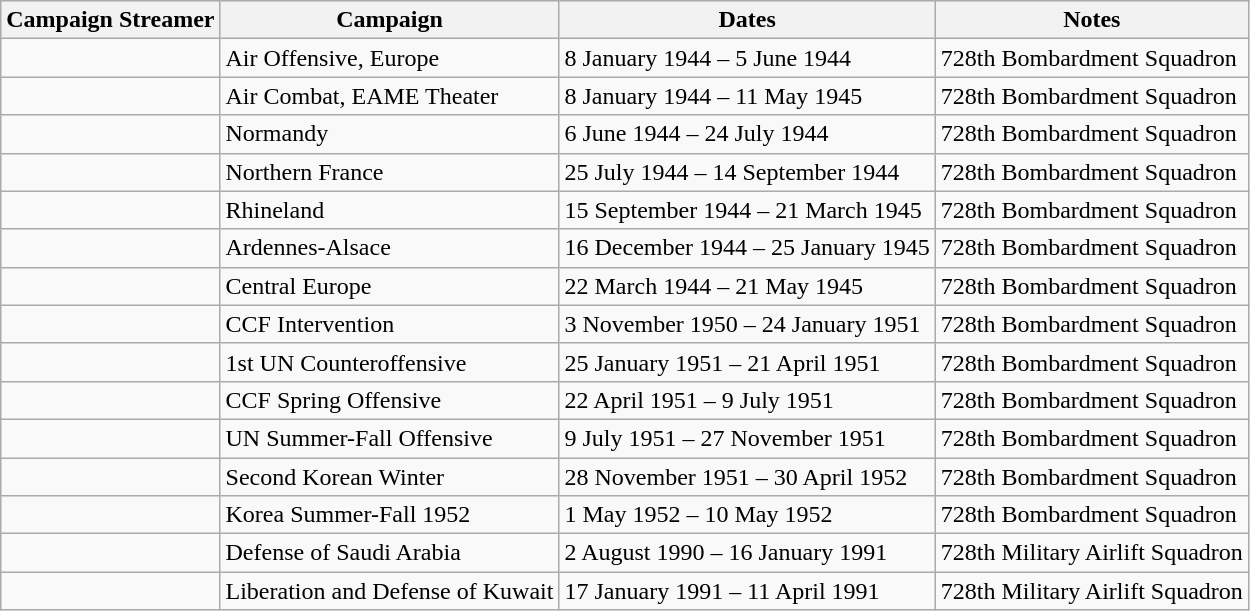<table class="wikitable">
<tr style="background:#efefef;">
<th>Campaign Streamer</th>
<th>Campaign</th>
<th>Dates</th>
<th>Notes</th>
</tr>
<tr>
<td></td>
<td>Air Offensive, Europe</td>
<td>8 January 1944 – 5 June 1944</td>
<td>728th Bombardment Squadron</td>
</tr>
<tr>
<td></td>
<td>Air Combat, EAME Theater</td>
<td>8 January 1944 – 11 May 1945</td>
<td>728th Bombardment Squadron</td>
</tr>
<tr>
<td></td>
<td>Normandy</td>
<td>6 June 1944 – 24 July 1944</td>
<td>728th Bombardment Squadron</td>
</tr>
<tr>
<td></td>
<td>Northern France</td>
<td>25 July 1944 – 14 September 1944</td>
<td>728th Bombardment Squadron</td>
</tr>
<tr>
<td></td>
<td>Rhineland</td>
<td>15 September 1944 – 21 March 1945</td>
<td>728th Bombardment Squadron</td>
</tr>
<tr>
<td></td>
<td>Ardennes-Alsace</td>
<td>16 December 1944 – 25 January 1945</td>
<td>728th Bombardment Squadron</td>
</tr>
<tr>
<td></td>
<td>Central Europe</td>
<td>22 March 1944 – 21 May 1945</td>
<td>728th Bombardment Squadron</td>
</tr>
<tr>
<td></td>
<td>CCF Intervention</td>
<td>3 November 1950 – 24 January 1951</td>
<td>728th Bombardment Squadron</td>
</tr>
<tr>
<td></td>
<td>1st UN Counteroffensive</td>
<td>25 January 1951 – 21 April 1951</td>
<td>728th Bombardment Squadron</td>
</tr>
<tr>
<td></td>
<td>CCF Spring Offensive</td>
<td>22 April 1951 – 9 July 1951</td>
<td>728th Bombardment Squadron</td>
</tr>
<tr>
<td></td>
<td>UN Summer-Fall Offensive</td>
<td>9 July 1951 – 27 November 1951</td>
<td>728th Bombardment Squadron</td>
</tr>
<tr>
<td></td>
<td>Second Korean Winter</td>
<td>28 November 1951 – 30 April 1952</td>
<td>728th Bombardment Squadron</td>
</tr>
<tr>
<td></td>
<td>Korea Summer-Fall 1952</td>
<td>1 May 1952 – 10 May 1952</td>
<td>728th Bombardment Squadron</td>
</tr>
<tr>
<td></td>
<td>Defense of Saudi Arabia</td>
<td>2 August 1990 – 16 January 1991</td>
<td>728th Military Airlift Squadron</td>
</tr>
<tr>
<td></td>
<td>Liberation and Defense of Kuwait</td>
<td>17 January 1991 – 11 April 1991</td>
<td>728th Military Airlift Squadron</td>
</tr>
</table>
